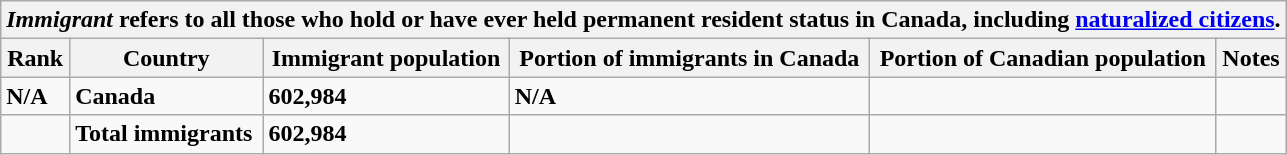<table class="wikitable sortable">
<tr>
<th colspan="6"><em>Immigrant</em> refers to all those who hold or have ever held permanent resident status in Canada, including <a href='#'>naturalized citizens</a>.</th>
</tr>
<tr>
<th>Rank</th>
<th>Country</th>
<th>Immigrant population</th>
<th>Portion of immigrants in Canada</th>
<th>Portion of Canadian population</th>
<th>Notes</th>
</tr>
<tr>
<td><strong>N/A</strong></td>
<td><strong>Canada</strong></td>
<td><strong>602,984</strong></td>
<td><strong>N/A</strong></td>
<td><strong></strong></td>
<td></td>
</tr>
<tr>
<td></td>
<td><strong>Total immigrants</strong></td>
<td><strong>602,984</strong></td>
<td><strong></strong></td>
<td><strong></strong></td>
</tr>
</table>
